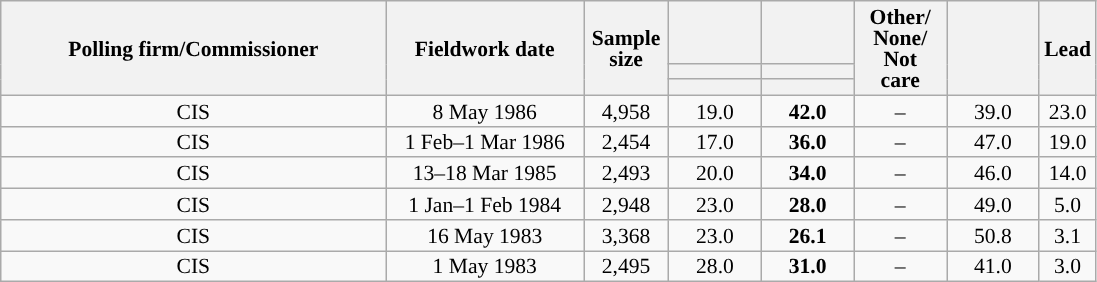<table class="wikitable collapsible collapsed" style="text-align:center; font-size:90%; line-height:14px;">
<tr style="height:42px;">
<th style="width:250px;" rowspan="3">Polling firm/Commissioner</th>
<th style="width:125px;" rowspan="3">Fieldwork date</th>
<th style="width:50px;" rowspan="3">Sample size</th>
<th style="width:55px;"></th>
<th style="width:55px;"></th>
<th style="width:55px;" rowspan="3">Other/<br>None/<br>Not<br>care</th>
<th style="width:55px;" rowspan="3"></th>
<th style="width:30px;" rowspan="3">Lead</th>
</tr>
<tr>
<th style="color:inherit;background:"></th>
<th style="color:inherit;background:"></th>
</tr>
<tr>
<th></th>
<th></th>
</tr>
<tr>
<td>CIS</td>
<td>8 May 1986</td>
<td>4,958</td>
<td>19.0</td>
<td><strong>42.0</strong></td>
<td>–</td>
<td>39.0</td>
<td style="background:">23.0</td>
</tr>
<tr>
<td>CIS</td>
<td>1 Feb–1 Mar 1986</td>
<td>2,454</td>
<td>17.0</td>
<td><strong>36.0</strong></td>
<td>–</td>
<td>47.0</td>
<td style="background:">19.0</td>
</tr>
<tr>
<td>CIS</td>
<td>13–18 Mar 1985</td>
<td>2,493</td>
<td>20.0</td>
<td><strong>34.0</strong></td>
<td>–</td>
<td>46.0</td>
<td style="background:">14.0</td>
</tr>
<tr>
<td>CIS</td>
<td>1 Jan–1 Feb 1984</td>
<td>2,948</td>
<td>23.0</td>
<td><strong>28.0</strong></td>
<td>–</td>
<td>49.0</td>
<td style="background:">5.0</td>
</tr>
<tr>
<td>CIS</td>
<td>16 May 1983</td>
<td>3,368</td>
<td>23.0</td>
<td><strong>26.1</strong></td>
<td>–</td>
<td>50.8</td>
<td style="background:">3.1</td>
</tr>
<tr>
<td>CIS</td>
<td>1 May 1983</td>
<td>2,495</td>
<td>28.0</td>
<td><strong>31.0</strong></td>
<td>–</td>
<td>41.0</td>
<td style="background:">3.0</td>
</tr>
</table>
